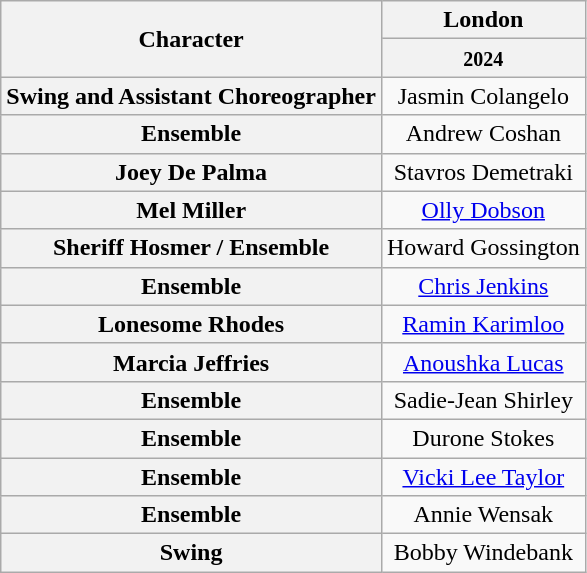<table class="wikitable">
<tr>
<th rowspan="2">Character</th>
<th>London</th>
</tr>
<tr>
<th><small>2024</small></th>
</tr>
<tr>
<th><strong>Swing and Assistant Choreographer</strong></th>
<td align=center>Jasmin Colangelo</td>
</tr>
<tr>
<th><strong>Ensemble</strong></th>
<td align=center>Andrew Coshan</td>
</tr>
<tr>
<th><strong>Joey De Palma</strong></th>
<td align=center>Stavros Demetraki</td>
</tr>
<tr>
<th><strong>Mel Miller</strong></th>
<td align=center><a href='#'>Olly Dobson</a></td>
</tr>
<tr>
<th><strong>Sheriff Hosmer / Ensemble</strong></th>
<td align=center>Howard Gossington</td>
</tr>
<tr>
<th><strong>Ensemble</strong></th>
<td align=center><a href='#'>Chris Jenkins</a></td>
</tr>
<tr>
<th><strong>Lonesome Rhodes</strong></th>
<td align=center><a href='#'>Ramin Karimloo</a></td>
</tr>
<tr>
<th><strong>Marcia Jeffries</strong></th>
<td align=center><a href='#'>Anoushka Lucas</a></td>
</tr>
<tr>
<th><strong>Ensemble</strong></th>
<td align=center>Sadie-Jean Shirley</td>
</tr>
<tr>
<th><strong>Ensemble</strong></th>
<td align=center>Durone Stokes</td>
</tr>
<tr>
<th><strong>Ensemble</strong></th>
<td align=center><a href='#'>Vicki Lee Taylor</a></td>
</tr>
<tr>
<th><strong>Ensemble</strong></th>
<td align=center>Annie Wensak</td>
</tr>
<tr>
<th><strong>Swing</strong></th>
<td align=center>Bobby Windebank</td>
</tr>
</table>
